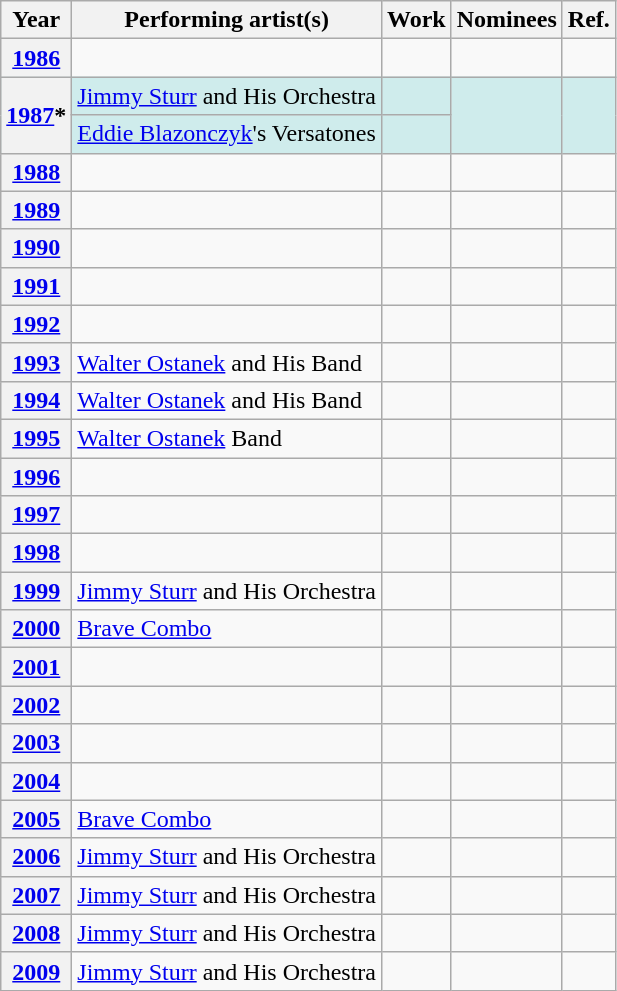<table class="wikitable plainrowheaders sortable">
<tr>
<th scope="col" bgcolor="#efefef">Year</th>
<th scope="col" bgcolor="#efefef">Performing artist(s)</th>
<th scope="col" bgcolor="#efefef">Work</th>
<th scope="col" bgcolor="#efefef" class=unsortable>Nominees</th>
<th scope="col" bgcolor="#efefef" class=unsortable>Ref.</th>
</tr>
<tr>
<th scope="row" style="text-align:center;"><a href='#'>1986</a></th>
<td></td>
<td></td>
<td></td>
<td style="text-align:center;"><br></td>
</tr>
<tr bgcolor="#CFECEC">
<th scope="row" style="text-align:center;" rowspan=2><a href='#'>1987</a>*</th>
<td><a href='#'>Jimmy Sturr</a> and His Orchestra</td>
<td></td>
<td rowspan=2></td>
<td style="text-align:center;" rowspan=2></td>
</tr>
<tr bgcolor="#CFECEC">
<td><a href='#'>Eddie Blazonczyk</a>'s Versatones</td>
<td></td>
</tr>
<tr>
<th scope="row" style="text-align:center;"><a href='#'>1988</a></th>
<td></td>
<td></td>
<td></td>
<td style="text-align:center;"></td>
</tr>
<tr>
<th scope="row" style="text-align:center;"><a href='#'>1989</a></th>
<td></td>
<td></td>
<td></td>
<td style="text-align:center;"></td>
</tr>
<tr>
<th scope="row" style="text-align:center;"><a href='#'>1990</a></th>
<td></td>
<td></td>
<td></td>
<td style="text-align:center;"></td>
</tr>
<tr>
<th scope="row" style="text-align:center;"><a href='#'>1991</a></th>
<td></td>
<td></td>
<td></td>
<td style="text-align:center;"></td>
</tr>
<tr>
<th scope="row" style="text-align:center;"><a href='#'>1992</a></th>
<td></td>
<td></td>
<td></td>
<td style="text-align:center;"></td>
</tr>
<tr>
<th scope="row" style="text-align:center;"><a href='#'>1993</a></th>
<td><a href='#'>Walter Ostanek</a> and His Band</td>
<td></td>
<td></td>
<td style="text-align:center;"></td>
</tr>
<tr>
<th scope="row" style="text-align:center;"><a href='#'>1994</a></th>
<td><a href='#'>Walter Ostanek</a> and His Band</td>
<td></td>
<td></td>
<td style="text-align:center;"></td>
</tr>
<tr>
<th scope="row" style="text-align:center;"><a href='#'>1995</a></th>
<td><a href='#'>Walter Ostanek</a> Band</td>
<td></td>
<td></td>
<td style="text-align:center;"></td>
</tr>
<tr>
<th scope="row" style="text-align:center;"><a href='#'>1996</a></th>
<td></td>
<td></td>
<td></td>
<td style="text-align:center;"></td>
</tr>
<tr>
<th scope="row" style="text-align:center;"><a href='#'>1997</a></th>
<td></td>
<td></td>
<td></td>
<td style="text-align:center;"></td>
</tr>
<tr>
<th scope="row" style="text-align:center;"><a href='#'>1998</a></th>
<td></td>
<td></td>
<td></td>
<td style="text-align:center;"></td>
</tr>
<tr>
<th scope="row" style="text-align:center;"><a href='#'>1999</a></th>
<td><a href='#'>Jimmy Sturr</a> and His Orchestra</td>
<td></td>
<td></td>
<td style="text-align:center;"></td>
</tr>
<tr>
<th scope="row" style="text-align:center;"><a href='#'>2000</a></th>
<td><a href='#'>Brave Combo</a></td>
<td></td>
<td></td>
<td style="text-align:center;"></td>
</tr>
<tr>
<th scope="row" style="text-align:center;"><a href='#'>2001</a></th>
<td></td>
<td></td>
<td></td>
<td style="text-align:center;"></td>
</tr>
<tr>
<th scope="row" style="text-align:center;"><a href='#'>2002</a></th>
<td></td>
<td></td>
<td></td>
<td style="text-align:center;"></td>
</tr>
<tr>
<th scope="row" style="text-align:center;"><a href='#'>2003</a></th>
<td></td>
<td></td>
<td></td>
<td style="text-align:center;"></td>
</tr>
<tr>
<th scope="row" style="text-align:center;"><a href='#'>2004</a></th>
<td></td>
<td></td>
<td></td>
<td style="text-align:center;"></td>
</tr>
<tr>
<th scope="row" style="text-align:center;"><a href='#'>2005</a></th>
<td><a href='#'>Brave Combo</a></td>
<td></td>
<td></td>
<td style="text-align:center;"></td>
</tr>
<tr>
<th scope="row" style="text-align:center;"><a href='#'>2006</a></th>
<td><a href='#'>Jimmy Sturr</a> and His Orchestra</td>
<td></td>
<td></td>
<td style="text-align:center;"></td>
</tr>
<tr>
<th scope="row" style="text-align:center;"><a href='#'>2007</a></th>
<td><a href='#'>Jimmy Sturr</a> and His Orchestra</td>
<td></td>
<td></td>
<td style="text-align:center;"></td>
</tr>
<tr>
<th scope="row" style="text-align:center;"><a href='#'>2008</a></th>
<td><a href='#'>Jimmy Sturr</a> and His Orchestra</td>
<td></td>
<td></td>
<td style="text-align:center;"></td>
</tr>
<tr>
<th scope="row" style="text-align:center;"><a href='#'>2009</a></th>
<td><a href='#'>Jimmy Sturr</a> and His Orchestra</td>
<td></td>
<td></td>
<td style="text-align:center;"></td>
</tr>
</table>
